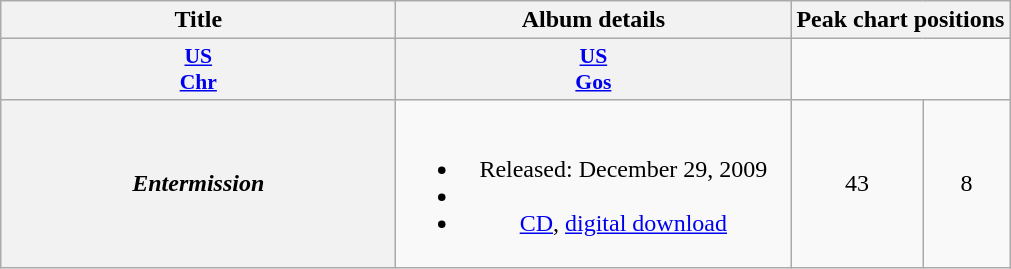<table class="wikitable plainrowheaders" style="text-align:center;">
<tr>
<th scope="col" rowspan="2" style="width:16em;">Title</th>
<th scope="col" rowspan="2" style="width:16em;">Album details</th>
<th scope="col" colspan="3">Peak chart positions</th>
</tr>
<tr>
</tr>
<tr>
<th style="width:3em; font-size:90%"><a href='#'>US<br>Chr</a></th>
<th style="width:3em; font-size:90%"><a href='#'>US<br>Gos</a></th>
</tr>
<tr>
<th scope="row"><em>Entermission</em></th>
<td><br><ul><li>Released: December 29, 2009</li><li></li><li><a href='#'>CD</a>, <a href='#'>digital download</a></li></ul></td>
<td>43</td>
<td>8</td>
</tr>
</table>
